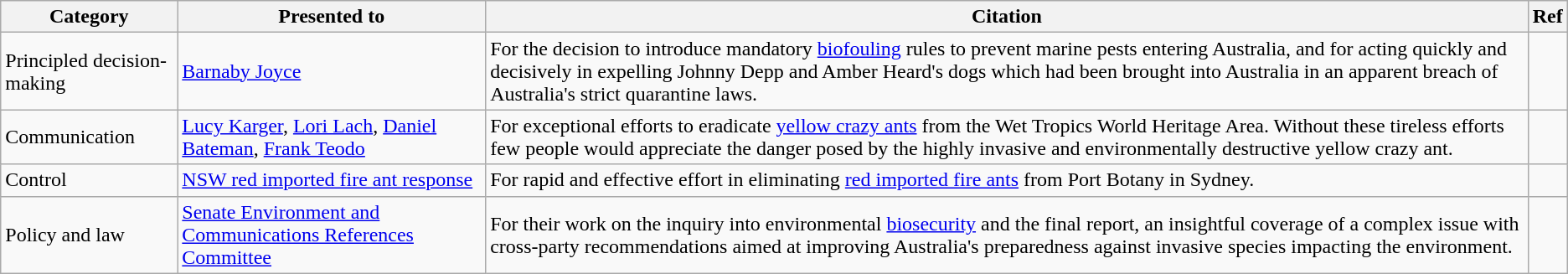<table class="wikitable">
<tr>
<th>Category</th>
<th>Presented to</th>
<th>Citation</th>
<th>Ref</th>
</tr>
<tr>
<td>Principled decision-making</td>
<td><a href='#'>Barnaby Joyce</a></td>
<td>For the decision to introduce mandatory <a href='#'>biofouling</a> rules to prevent marine pests entering Australia, and for acting quickly and decisively in expelling Johnny Depp and Amber Heard's dogs which had been brought into Australia in an apparent breach of Australia's strict quarantine laws.</td>
<td></td>
</tr>
<tr>
<td>Communication</td>
<td><a href='#'>Lucy Karger</a>, <a href='#'>Lori Lach</a>, <a href='#'>Daniel Bateman</a>, <a href='#'>Frank Teodo</a></td>
<td>For exceptional efforts to eradicate <a href='#'>yellow crazy ants</a> from the Wet Tropics World Heritage Area. Without these tireless efforts few people would appreciate the danger posed by the highly invasive and environmentally destructive yellow crazy ant.</td>
<td></td>
</tr>
<tr>
<td>Control</td>
<td><a href='#'>NSW red imported fire ant response</a></td>
<td>For rapid and effective effort in eliminating <a href='#'>red imported fire ants</a> from Port Botany in Sydney.</td>
<td></td>
</tr>
<tr>
<td>Policy and law</td>
<td><a href='#'>Senate Environment and Communications References Committee</a></td>
<td>For their work on the inquiry into environmental <a href='#'>biosecurity</a> and the final report, an insightful coverage of a complex issue with cross-party recommendations aimed at improving Australia's preparedness against invasive species impacting the environment.</td>
<td></td>
</tr>
</table>
